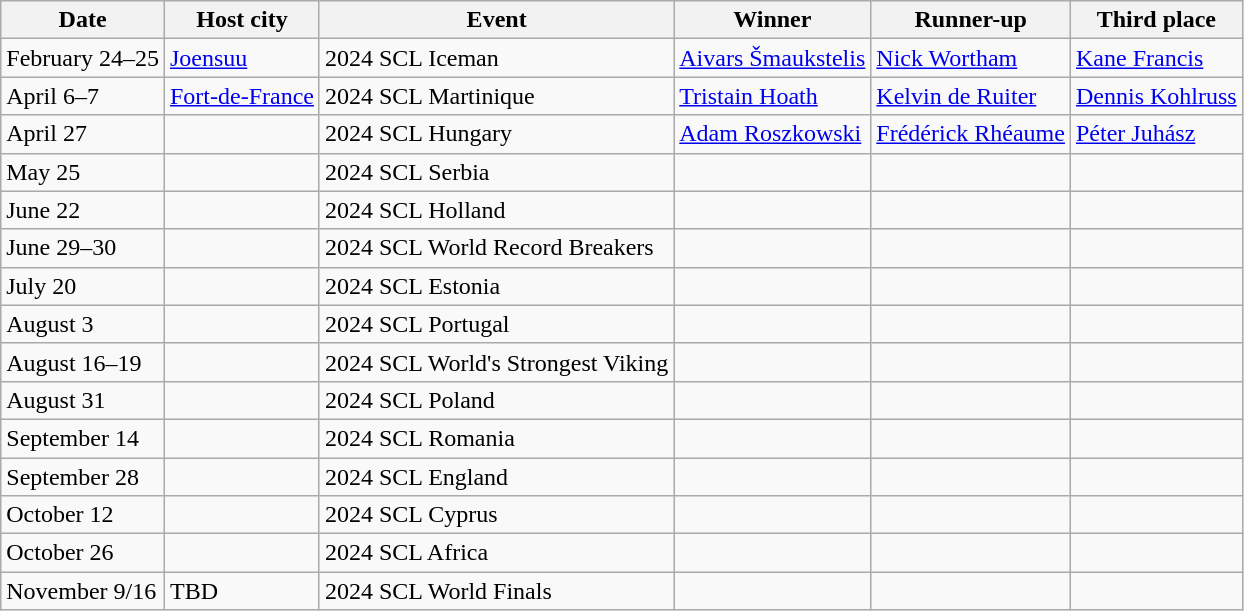<table class="wikitable">
<tr>
<th>Date</th>
<th>Host city</th>
<th>Event</th>
<th>Winner</th>
<th>Runner-up</th>
<th>Third place</th>
</tr>
<tr>
<td>February 24–25</td>
<td> <a href='#'>Joensuu</a></td>
<td>2024 SCL Iceman</td>
<td> <a href='#'>Aivars Šmaukstelis</a></td>
<td> <a href='#'>Nick Wortham</a></td>
<td> <a href='#'>Kane Francis</a></td>
</tr>
<tr>
<td>April 6–7</td>
<td> <a href='#'>Fort-de-France</a></td>
<td>2024 SCL Martinique</td>
<td> <a href='#'>Tristain Hoath</a></td>
<td> <a href='#'>Kelvin de Ruiter</a></td>
<td> <a href='#'>Dennis Kohlruss</a></td>
</tr>
<tr>
<td>April 27</td>
<td></td>
<td>2024 SCL Hungary</td>
<td> <a href='#'>Adam Roszkowski</a></td>
<td> <a href='#'>Frédérick Rhéaume</a></td>
<td> <a href='#'>Péter Juhász</a></td>
</tr>
<tr>
<td>May 25</td>
<td></td>
<td>2024 SCL Serbia</td>
<td></td>
<td></td>
<td></td>
</tr>
<tr>
<td>June 22</td>
<td></td>
<td>2024 SCL Holland</td>
<td></td>
<td></td>
<td></td>
</tr>
<tr>
<td>June 29–30</td>
<td></td>
<td>2024 SCL World Record Breakers</td>
<td></td>
<td></td>
<td></td>
</tr>
<tr>
<td>July 20</td>
<td></td>
<td>2024 SCL Estonia</td>
<td></td>
<td></td>
<td></td>
</tr>
<tr>
<td>August 3</td>
<td></td>
<td>2024 SCL Portugal</td>
<td></td>
<td></td>
<td></td>
</tr>
<tr>
<td>August 16–19</td>
<td></td>
<td>2024 SCL World's Strongest Viking</td>
<td></td>
<td></td>
<td></td>
</tr>
<tr>
<td>August 31</td>
<td></td>
<td>2024 SCL Poland</td>
<td></td>
<td></td>
<td></td>
</tr>
<tr>
<td>September 14</td>
<td></td>
<td>2024 SCL Romania</td>
<td></td>
<td></td>
<td></td>
</tr>
<tr>
<td>September 28</td>
<td></td>
<td>2024 SCL England</td>
<td></td>
<td></td>
<td></td>
</tr>
<tr>
<td>October 12</td>
<td></td>
<td>2024 SCL Cyprus</td>
<td></td>
<td></td>
<td></td>
</tr>
<tr>
<td>October 26</td>
<td></td>
<td>2024 SCL Africa</td>
<td></td>
<td></td>
<td></td>
</tr>
<tr>
<td>November 9/16</td>
<td>TBD</td>
<td>2024 SCL World Finals</td>
<td></td>
<td></td>
<td></td>
</tr>
</table>
